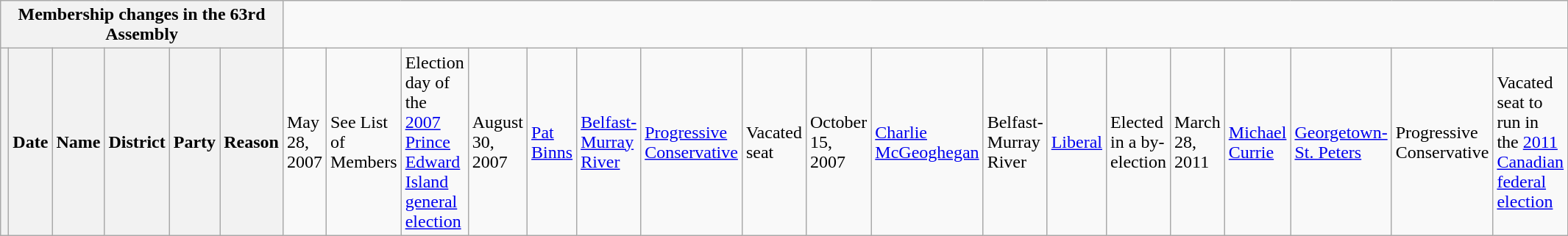<table class="wikitable">
<tr>
<th colspan=6>Membership changes in the 63rd Assembly</th>
</tr>
<tr>
<th></th>
<th>Date</th>
<th>Name</th>
<th>District</th>
<th>Party</th>
<th>Reason<br></th>
<td>May 28, 2007</td>
<td colspan=3>See List of Members</td>
<td>Election day of the <a href='#'>2007 Prince Edward Island general election</a><br></td>
<td>August 30, 2007</td>
<td><a href='#'>Pat Binns</a></td>
<td><a href='#'>Belfast-Murray River</a></td>
<td><a href='#'>Progressive Conservative</a></td>
<td>Vacated seat<br></td>
<td>October 15, 2007</td>
<td><a href='#'>Charlie McGeoghegan</a></td>
<td>Belfast-Murray River</td>
<td><a href='#'>Liberal</a></td>
<td>Elected in a by-election<br></td>
<td>March 28, 2011</td>
<td><a href='#'>Michael Currie</a></td>
<td><a href='#'>Georgetown-St. Peters</a></td>
<td>Progressive Conservative</td>
<td>Vacated seat to run in the <a href='#'>2011 Canadian federal election</a></td>
</tr>
</table>
